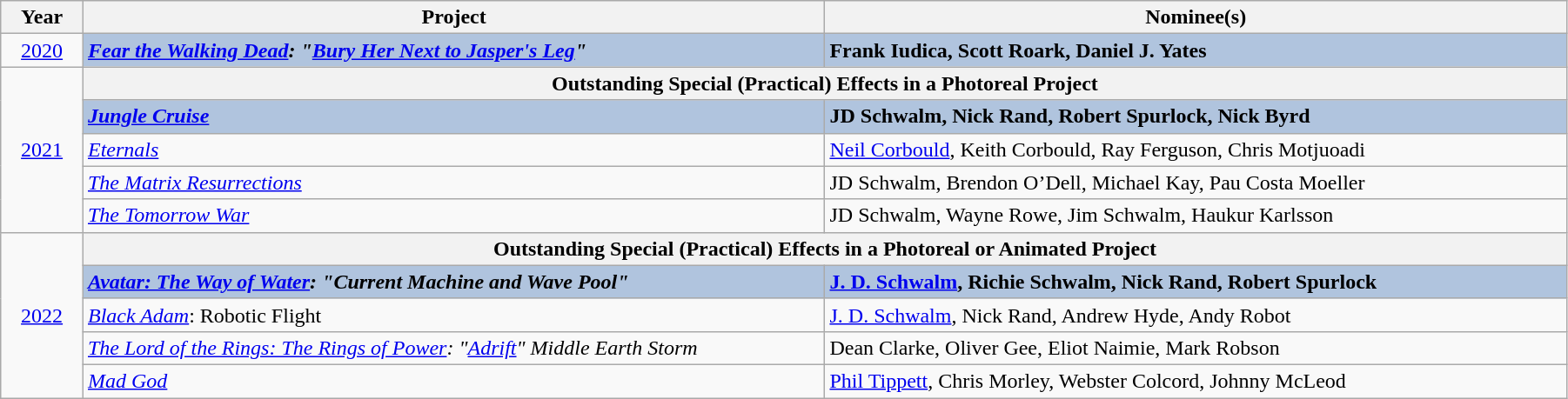<table class="wikitable" width="95%" cellpadding="5">
<tr>
<th width="5%">Year</th>
<th width="45%">Project</th>
<th width="45%">Nominee(s)</th>
</tr>
<tr>
<td rowspan="1" style="text-align:center;"><a href='#'>2020</a><br></td>
<td style="background:#B0C4DE;"><strong><em><a href='#'>Fear the Walking Dead</a>: "<a href='#'>Bury Her Next to Jasper's Leg</a>"</em></strong></td>
<td style="background:#B0C4DE;"><strong>Frank Iudica, Scott Roark, Daniel J. Yates</strong></td>
</tr>
<tr>
<td rowspan="5" style="text-align:center;"><a href='#'>2021</a><br></td>
<th colspan="4">Outstanding Special (Practical) Effects in a Photoreal Project</th>
</tr>
<tr>
<td style="background:#B0C4DE;"><strong><em><a href='#'>Jungle Cruise</a></em></strong></td>
<td style="background:#B0C4DE;"><strong>JD Schwalm, Nick Rand, Robert Spurlock, Nick Byrd</strong></td>
</tr>
<tr>
<td><em><a href='#'>Eternals</a></em></td>
<td><a href='#'>Neil Corbould</a>, Keith Corbould, Ray Ferguson, Chris Motjuoadi</td>
</tr>
<tr>
<td><em><a href='#'>The Matrix Resurrections</a></em></td>
<td>JD Schwalm, Brendon O’Dell, Michael Kay, Pau Costa Moeller</td>
</tr>
<tr>
<td><em><a href='#'>The Tomorrow War</a></em></td>
<td>JD Schwalm, Wayne Rowe, Jim Schwalm, Haukur Karlsson</td>
</tr>
<tr>
<td rowspan="5" style="text-align:center;"><a href='#'>2022</a><br></td>
<th colspan="4">Outstanding Special (Practical) Effects in a Photoreal or Animated Project</th>
</tr>
<tr>
<td style="background:#B0C4DE;"><strong><em><a href='#'>Avatar: The Way of Water</a>: "Current Machine and Wave Pool"</em></strong></td>
<td style="background:#B0C4DE;"><strong><a href='#'>J. D. Schwalm</a>, Richie Schwalm, Nick Rand, Robert Spurlock</strong></td>
</tr>
<tr>
<td><em><a href='#'>Black Adam</a></em>: Robotic Flight</td>
<td><a href='#'>J. D. Schwalm</a>, Nick Rand, Andrew Hyde, Andy Robot</td>
</tr>
<tr>
<td><em><a href='#'>The Lord of the Rings: The Rings of Power</a>: "<a href='#'>Adrift</a>" Middle Earth Storm</em></td>
<td>Dean Clarke, Oliver Gee, Eliot Naimie, Mark Robson</td>
</tr>
<tr>
<td><em><a href='#'>Mad God</a></em></td>
<td><a href='#'>Phil Tippett</a>, Chris Morley, Webster Colcord, Johnny McLeod</td>
</tr>
</table>
